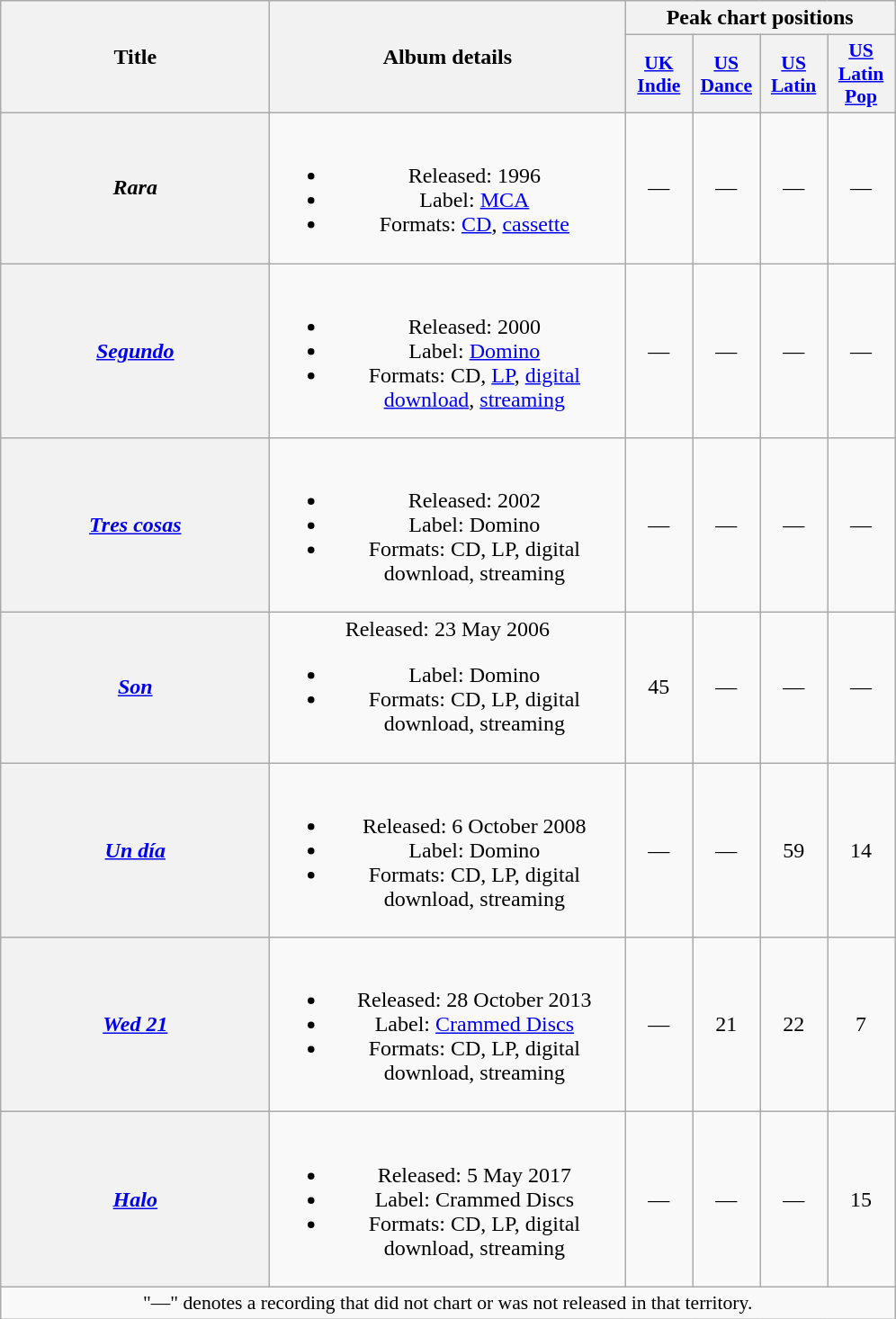<table class="wikitable plainrowheaders" style="text-align:center;" border="1">
<tr>
<th scope="col" rowspan="2" style="width:12em;">Title</th>
<th scope="col" rowspan="2" style="width:16em;">Album details</th>
<th scope="col" colspan="4">Peak chart positions</th>
</tr>
<tr>
<th scope="col" style="width:3em;font-size:90%;"><a href='#'>UK<br>Indie</a><br></th>
<th scope="col" style="width:3em; font-size:90%;"><a href='#'>US<br>Dance</a><br></th>
<th scope="col" style="width:3em;font-size:90%;"><a href='#'>US<br>Latin</a><br></th>
<th scope="col" style="width:3em;font-size:90%;"><a href='#'>US<br>Latin Pop</a><br></th>
</tr>
<tr>
<th scope="row"><em>Rara</em></th>
<td><br><ul><li>Released: 1996</li><li>Label: <a href='#'>MCA</a></li><li>Formats: <a href='#'>CD</a>, <a href='#'>cassette</a></li></ul></td>
<td>—</td>
<td>—</td>
<td>—</td>
<td>—</td>
</tr>
<tr>
<th scope="row"><em><a href='#'>Segundo</a></em></th>
<td><br><ul><li>Released: 2000</li><li>Label: <a href='#'>Domino</a></li><li>Formats: CD, <a href='#'>LP</a>, <a href='#'>digital download</a>, <a href='#'>streaming</a></li></ul></td>
<td>—</td>
<td>—</td>
<td>—</td>
<td>—</td>
</tr>
<tr>
<th scope="row"><em><a href='#'>Tres cosas</a></em></th>
<td><br><ul><li>Released: 2002</li><li>Label: Domino</li><li>Formats: CD, LP, digital download, streaming</li></ul></td>
<td>—</td>
<td>—</td>
<td>—</td>
<td>—</td>
</tr>
<tr>
<th scope="row"><em><a href='#'>Son</a></em></th>
<td>Released: 23 May 2006<br><ul><li>Label: Domino</li><li>Formats: CD, LP, digital download, streaming</li></ul></td>
<td>45</td>
<td>—</td>
<td>—</td>
<td>—</td>
</tr>
<tr>
<th scope="row"><em><a href='#'>Un día</a></em></th>
<td><br><ul><li>Released: 6 October 2008</li><li>Label: Domino</li><li>Formats: CD, LP, digital download, streaming</li></ul></td>
<td>—</td>
<td>—</td>
<td>59</td>
<td>14</td>
</tr>
<tr>
<th scope="row"><em><a href='#'>Wed 21</a></em></th>
<td><br><ul><li>Released: 28 October 2013</li><li>Label: <a href='#'>Crammed Discs</a></li><li>Formats: CD, LP, digital download, streaming</li></ul></td>
<td>—</td>
<td>21</td>
<td>22</td>
<td>7</td>
</tr>
<tr>
<th scope="row"><em><a href='#'>Halo</a></em></th>
<td><br><ul><li>Released: 5 May 2017</li><li>Label: Crammed Discs</li><li>Formats: CD, LP, digital download, streaming</li></ul></td>
<td>—</td>
<td>—</td>
<td>—</td>
<td>15</td>
</tr>
<tr>
<td colspan="8" style="font-size:90%">"—" denotes a recording that did not chart or was not released in that territory.</td>
</tr>
</table>
